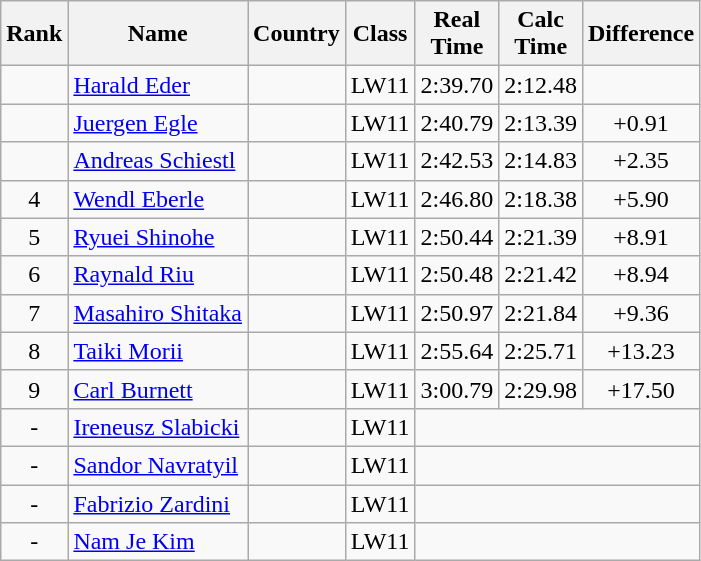<table class="wikitable sortable" style="text-align:center">
<tr>
<th>Rank</th>
<th>Name</th>
<th>Country</th>
<th>Class</th>
<th>Real<br>Time</th>
<th>Calc<br>Time</th>
<th Class="unsortable">Difference</th>
</tr>
<tr>
<td></td>
<td align=left><a href='#'>Harald Eder</a></td>
<td align=left></td>
<td>LW11</td>
<td>2:39.70</td>
<td>2:12.48</td>
</tr>
<tr>
<td></td>
<td align=left><a href='#'>Juergen Egle</a></td>
<td align=left></td>
<td>LW11</td>
<td>2:40.79</td>
<td>2:13.39</td>
<td>+0.91</td>
</tr>
<tr>
<td></td>
<td align=left><a href='#'>Andreas Schiestl</a></td>
<td align=left></td>
<td>LW11</td>
<td>2:42.53</td>
<td>2:14.83</td>
<td>+2.35</td>
</tr>
<tr>
<td>4</td>
<td align=left><a href='#'>Wendl Eberle</a></td>
<td align=left></td>
<td>LW11</td>
<td>2:46.80</td>
<td>2:18.38</td>
<td>+5.90</td>
</tr>
<tr>
<td>5</td>
<td align=left><a href='#'>Ryuei Shinohe</a></td>
<td align=left></td>
<td>LW11</td>
<td>2:50.44</td>
<td>2:21.39</td>
<td>+8.91</td>
</tr>
<tr>
<td>6</td>
<td align=left><a href='#'>Raynald Riu</a></td>
<td align=left></td>
<td>LW11</td>
<td>2:50.48</td>
<td>2:21.42</td>
<td>+8.94</td>
</tr>
<tr>
<td>7</td>
<td align=left><a href='#'>Masahiro Shitaka</a></td>
<td align=left></td>
<td>LW11</td>
<td>2:50.97</td>
<td>2:21.84</td>
<td>+9.36</td>
</tr>
<tr>
<td>8</td>
<td align=left><a href='#'>Taiki Morii</a></td>
<td align=left></td>
<td>LW11</td>
<td>2:55.64</td>
<td>2:25.71</td>
<td>+13.23</td>
</tr>
<tr>
<td>9</td>
<td align=left><a href='#'>Carl Burnett</a></td>
<td align=left></td>
<td>LW11</td>
<td>3:00.79</td>
<td>2:29.98</td>
<td>+17.50</td>
</tr>
<tr>
<td>-</td>
<td align=left><a href='#'>Ireneusz Slabicki</a></td>
<td align=left></td>
<td>LW11</td>
<td colspan=3></td>
</tr>
<tr>
<td>-</td>
<td align=left><a href='#'>Sandor Navratyil</a></td>
<td align=left></td>
<td>LW11</td>
<td colspan=3></td>
</tr>
<tr>
<td>-</td>
<td align=left><a href='#'>Fabrizio Zardini</a></td>
<td align=left></td>
<td>LW11</td>
<td colspan=3></td>
</tr>
<tr>
<td>-</td>
<td align=left><a href='#'>Nam Je Kim</a></td>
<td align=left></td>
<td>LW11</td>
<td colspan=3></td>
</tr>
</table>
